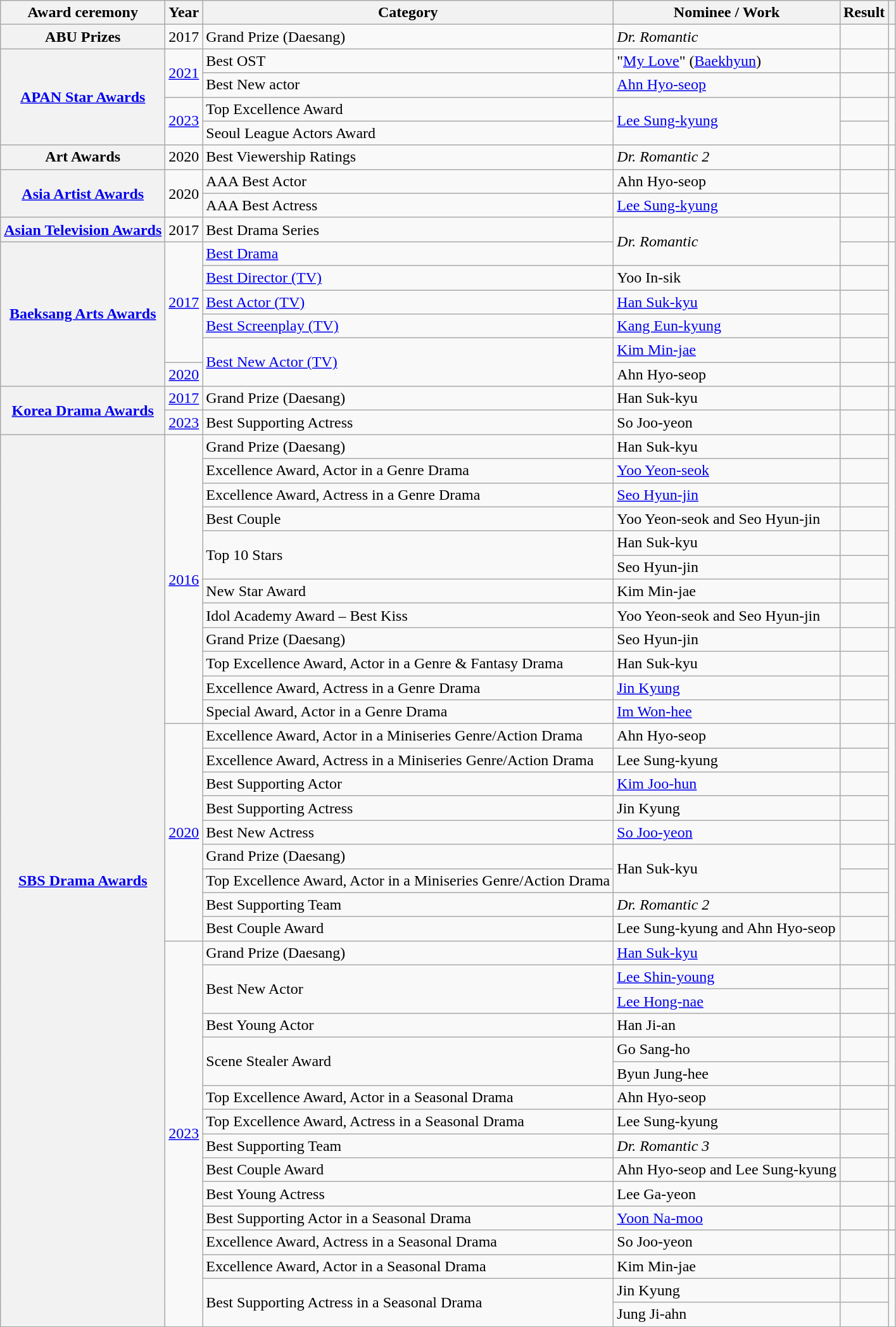<table class="wikitable plainrowheaders sortable">
<tr>
<th scope="col">Award ceremony</th>
<th scope="col">Year</th>
<th scope="col">Category</th>
<th scope="col">Nominee / Work</th>
<th scope="col">Result</th>
<th scope="col" class="unsortable"></th>
</tr>
<tr>
<th scope="row">ABU Prizes</th>
<td style="text-align:center">2017</td>
<td>Grand Prize (Daesang)</td>
<td><em>Dr. Romantic</em></td>
<td></td>
<td style="text-align:center"></td>
</tr>
<tr>
<th scope="row" rowspan="4"><a href='#'>APAN Star Awards</a></th>
<td rowspan="2" style="text-align:center"><a href='#'>2021</a></td>
<td>Best OST</td>
<td>"<a href='#'>My Love</a>" (<a href='#'>Baekhyun</a>)</td>
<td></td>
<td style="text-align:center"></td>
</tr>
<tr>
<td>Best New actor</td>
<td><a href='#'>Ahn Hyo-seop</a></td>
<td></td>
<td style="text-align:center"></td>
</tr>
<tr>
<td rowspan="2" style="text-align:center"><a href='#'>2023</a></td>
<td>Top Excellence Award</td>
<td rowspan="2"><a href='#'>Lee Sung-kyung</a></td>
<td></td>
<td rowspan="2" style="text-align:center"></td>
</tr>
<tr>
<td>Seoul League Actors Award</td>
<td></td>
</tr>
<tr>
<th scope="row">Art Awards</th>
<td style="text-align:center">2020</td>
<td>Best Viewership Ratings</td>
<td><em>Dr. Romantic 2</em></td>
<td></td>
<td style="text-align:center"></td>
</tr>
<tr>
<th scope="row" rowspan="2"><a href='#'>Asia Artist Awards</a></th>
<td rowspan="2" style="text-align:center">2020</td>
<td>AAA Best Actor</td>
<td>Ahn Hyo-seop</td>
<td></td>
<td rowspan="2" style="text-align:center"></td>
</tr>
<tr>
<td>AAA Best Actress</td>
<td><a href='#'>Lee Sung-kyung</a></td>
<td></td>
</tr>
<tr>
<th scope="row"><a href='#'>Asian Television Awards</a></th>
<td style="text-align:center">2017</td>
<td>Best Drama Series</td>
<td rowspan="2"><em>Dr. Romantic</em></td>
<td></td>
<td style="text-align:center"></td>
</tr>
<tr>
<th scope="row" rowspan="6"><a href='#'>Baeksang Arts Awards</a></th>
<td rowspan="5" style="text-align:center"><a href='#'>2017</a></td>
<td><a href='#'>Best Drama</a></td>
<td></td>
<td rowspan="5" style="text-align:center"></td>
</tr>
<tr>
<td><a href='#'>Best Director (TV)</a></td>
<td>Yoo In-sik</td>
<td></td>
</tr>
<tr>
<td><a href='#'>Best Actor (TV)</a></td>
<td><a href='#'>Han Suk-kyu</a></td>
<td></td>
</tr>
<tr>
<td><a href='#'>Best Screenplay (TV)</a></td>
<td><a href='#'>Kang Eun-kyung</a></td>
<td></td>
</tr>
<tr>
<td rowspan="2"><a href='#'>Best New Actor (TV)</a></td>
<td><a href='#'>Kim Min-jae</a></td>
<td></td>
</tr>
<tr>
<td style="text-align:center"><a href='#'>2020</a></td>
<td>Ahn Hyo-seop</td>
<td></td>
<td style="text-align:center"></td>
</tr>
<tr>
<th scope="row" rowspan="2"><a href='#'>Korea Drama Awards</a></th>
<td style="text-align:center"><a href='#'>2017</a></td>
<td>Grand Prize (Daesang)</td>
<td>Han Suk-kyu</td>
<td></td>
<td style="text-align:center"></td>
</tr>
<tr>
<td style="text-align:center"><a href='#'>2023</a></td>
<td>Best Supporting Actress</td>
<td>So Joo-yeon</td>
<td></td>
<td style="text-align:center"></td>
</tr>
<tr>
<th scope="row" rowspan="37"><a href='#'>SBS Drama Awards</a></th>
<td rowspan="12" style="text-align:center"><a href='#'>2016</a></td>
<td>Grand Prize (Daesang)</td>
<td>Han Suk-kyu</td>
<td></td>
<td rowspan="8" style="text-align:center"></td>
</tr>
<tr>
<td>Excellence Award, Actor in a Genre Drama</td>
<td><a href='#'>Yoo Yeon-seok</a></td>
<td></td>
</tr>
<tr>
<td>Excellence Award, Actress in a Genre Drama</td>
<td><a href='#'>Seo Hyun-jin</a></td>
<td></td>
</tr>
<tr>
<td>Best Couple</td>
<td>Yoo Yeon-seok and Seo Hyun-jin</td>
<td></td>
</tr>
<tr>
<td rowspan="2">Top 10 Stars</td>
<td>Han Suk-kyu</td>
<td></td>
</tr>
<tr>
<td>Seo Hyun-jin</td>
<td></td>
</tr>
<tr>
<td>New Star Award</td>
<td>Kim Min-jae</td>
<td></td>
</tr>
<tr>
<td>Idol Academy Award – Best Kiss</td>
<td>Yoo Yeon-seok and Seo Hyun-jin</td>
<td></td>
</tr>
<tr>
<td>Grand Prize (Daesang)</td>
<td>Seo Hyun-jin</td>
<td></td>
<td rowspan="4"></td>
</tr>
<tr>
<td>Top Excellence Award, Actor in a Genre & Fantasy Drama</td>
<td>Han Suk-kyu</td>
<td></td>
</tr>
<tr>
<td>Excellence Award, Actress in a Genre Drama</td>
<td><a href='#'>Jin Kyung</a></td>
<td></td>
</tr>
<tr>
<td>Special Award, Actor in a Genre Drama</td>
<td><a href='#'>Im Won-hee</a></td>
<td></td>
</tr>
<tr>
<td rowspan="9" style="text-align:center"><a href='#'>2020</a></td>
<td>Excellence Award, Actor in a Miniseries Genre/Action Drama</td>
<td>Ahn Hyo-seop</td>
<td></td>
<td rowspan="5" style="text-align:center"></td>
</tr>
<tr>
<td>Excellence Award, Actress in a Miniseries Genre/Action Drama</td>
<td>Lee Sung-kyung</td>
<td></td>
</tr>
<tr>
<td>Best Supporting Actor</td>
<td><a href='#'>Kim Joo-hun</a></td>
<td></td>
</tr>
<tr>
<td>Best Supporting Actress</td>
<td>Jin Kyung</td>
<td></td>
</tr>
<tr>
<td>Best New Actress</td>
<td><a href='#'>So Joo-yeon</a></td>
<td></td>
</tr>
<tr>
<td>Grand Prize (Daesang)</td>
<td rowspan="2">Han Suk-kyu</td>
<td></td>
<td rowspan="4" style="text-align:center"></td>
</tr>
<tr>
<td>Top Excellence Award, Actor in a Miniseries Genre/Action Drama</td>
<td></td>
</tr>
<tr>
<td>Best Supporting Team</td>
<td><em>Dr. Romantic 2</em></td>
<td></td>
</tr>
<tr>
<td>Best Couple Award</td>
<td>Lee Sung-kyung and Ahn Hyo-seop</td>
<td></td>
</tr>
<tr>
<td rowspan="16" style="text-align:center"><a href='#'>2023</a></td>
<td>Grand Prize (Daesang)</td>
<td><a href='#'>Han Suk-kyu</a></td>
<td></td>
<td style="text-align:center"></td>
</tr>
<tr>
<td rowspan="2">Best New Actor</td>
<td><a href='#'>Lee Shin-young</a></td>
<td></td>
<td rowspan="2" style="text-align:center"></td>
</tr>
<tr>
<td><a href='#'>Lee Hong-nae</a></td>
<td></td>
</tr>
<tr>
<td>Best Young Actor</td>
<td>Han Ji-an</td>
<td></td>
<td style="text-align:center"></td>
</tr>
<tr>
<td rowspan="2">Scene Stealer Award</td>
<td>Go Sang-ho</td>
<td></td>
<td rowspan="2" style="text-align:center"></td>
</tr>
<tr>
<td>Byun Jung-hee</td>
<td></td>
</tr>
<tr>
<td>Top Excellence Award, Actor in a Seasonal Drama</td>
<td>Ahn Hyo-seop</td>
<td></td>
<td rowspan="3" style="text-align:center"></td>
</tr>
<tr>
<td>Top Excellence Award, Actress in a Seasonal Drama</td>
<td>Lee Sung-kyung</td>
<td></td>
</tr>
<tr>
<td>Best Supporting Team</td>
<td><em>Dr. Romantic 3</em></td>
<td></td>
</tr>
<tr>
<td>Best Couple Award</td>
<td>Ahn Hyo-seop and Lee Sung-kyung</td>
<td></td>
<td style="text-align:center"></td>
</tr>
<tr>
<td>Best Young Actress</td>
<td>Lee Ga-yeon</td>
<td></td>
<td style="text-align:center"></td>
</tr>
<tr>
<td>Best Supporting Actor in a Seasonal Drama</td>
<td><a href='#'>Yoon Na-moo</a></td>
<td></td>
<td style="text-align:center"></td>
</tr>
<tr>
<td>Excellence Award, Actress in a Seasonal Drama</td>
<td>So Joo-yeon</td>
<td></td>
<td style="text-align:center"></td>
</tr>
<tr>
<td>Excellence Award, Actor in a Seasonal Drama</td>
<td>Kim Min-jae</td>
<td></td>
<td style="text-align:center"></td>
</tr>
<tr>
<td rowspan="2">Best Supporting Actress in a Seasonal Drama</td>
<td>Jin Kyung</td>
<td></td>
<td rowspan="2" style="text-align:center"></td>
</tr>
<tr>
<td>Jung Ji-ahn</td>
<td></td>
</tr>
</table>
